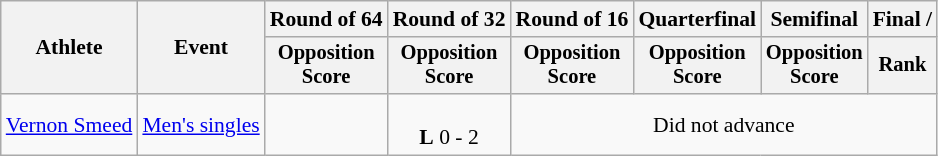<table class=wikitable style="font-size:90%">
<tr>
<th rowspan=2>Athlete</th>
<th rowspan=2>Event</th>
<th>Round of 64</th>
<th>Round of 32</th>
<th>Round of 16</th>
<th>Quarterfinal</th>
<th>Semifinal</th>
<th colspan=2>Final / </th>
</tr>
<tr style="font-size:95%">
<th>Opposition<br>Score</th>
<th>Opposition<br>Score</th>
<th>Opposition<br>Score</th>
<th>Opposition<br>Score</th>
<th>Opposition<br>Score</th>
<th>Rank</th>
</tr>
<tr align=center>
<td align=left><a href='#'>Vernon Smeed</a></td>
<td align=left><a href='#'>Men's singles</a></td>
<td></td>
<td><br><strong>L</strong> 0 - 2</td>
<td colspan=5>Did not advance</td>
</tr>
</table>
